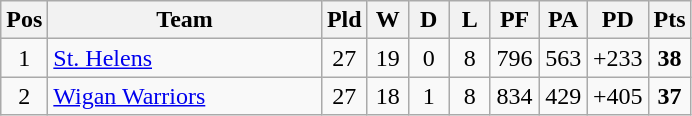<table class="wikitable" style="text-align:center;">
<tr>
<th style="width:20px;" abbr="Position">Pos</th>
<th style="width:175px;">Team</th>
<th style="width:20px;" abbr="Played">Pld</th>
<th style="width:20px;" abbr="Won">W</th>
<th style="width:20px;" abbr="Drawn">D</th>
<th style="width:20px;" abbr="Lost">L</th>
<th style="width:25px;" abbr="Points for">PF</th>
<th style="width:25px;" abbr="Points against">PA</th>
<th style="width:25px;" abbr="Points difference">PD</th>
<th style="width:20px;" abbr="Points">Pts</th>
</tr>
<tr>
<td>1</td>
<td style="text-align:left"> <a href='#'>St. Helens</a></td>
<td>27</td>
<td>19</td>
<td>0</td>
<td>8</td>
<td>796</td>
<td>563</td>
<td>+233</td>
<td><strong>38</strong></td>
</tr>
<tr>
<td>2</td>
<td style="text-align:left;"> <a href='#'>Wigan Warriors</a></td>
<td>27</td>
<td>18</td>
<td>1</td>
<td>8</td>
<td>834</td>
<td>429</td>
<td>+405</td>
<td><strong>37</strong></td>
</tr>
</table>
